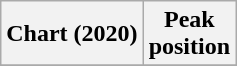<table class="wikitable plainrowheaders">
<tr>
<th>Chart (2020)</th>
<th>Peak<br>position</th>
</tr>
<tr>
</tr>
</table>
